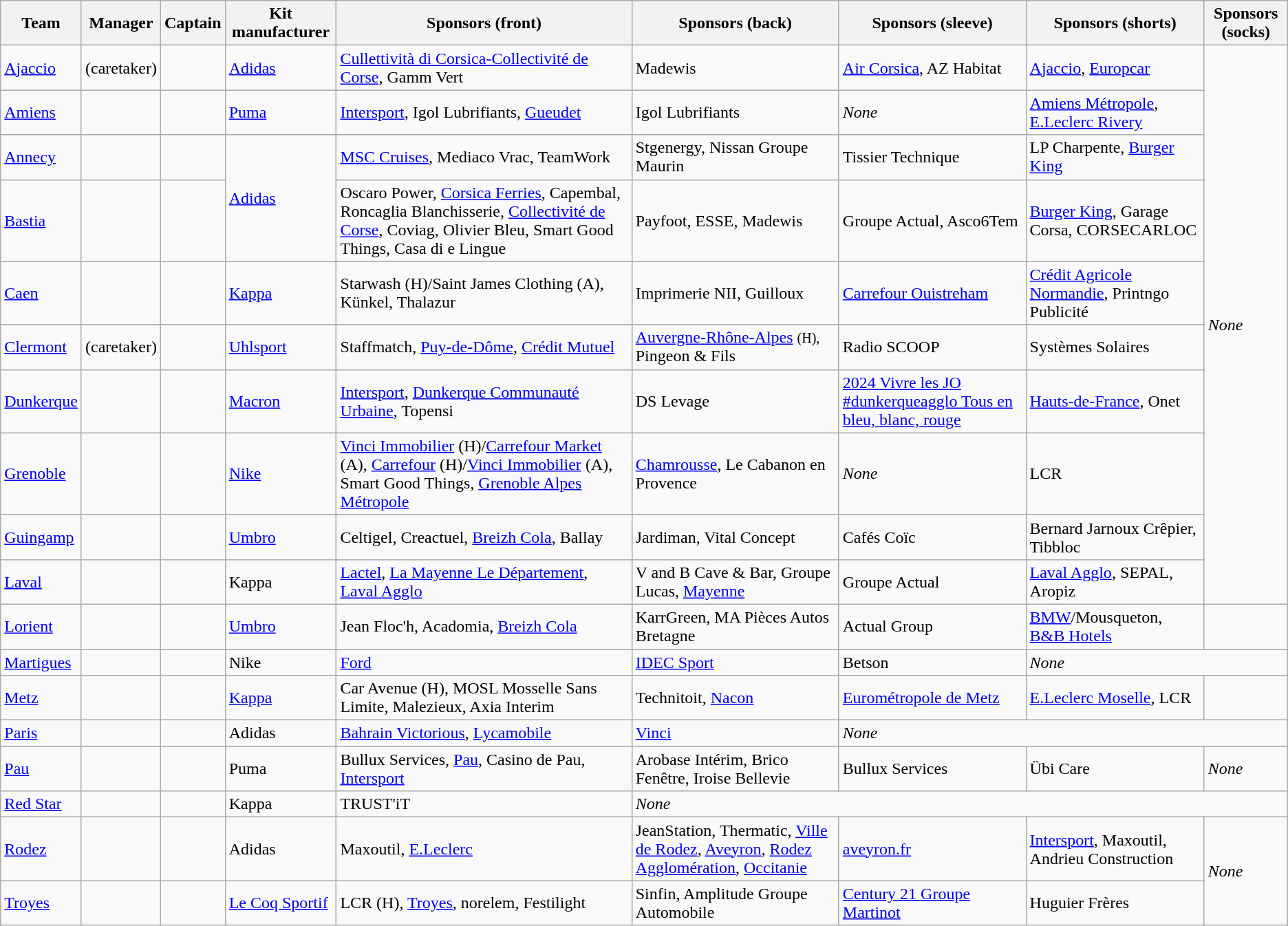<table class="wikitable sortable" style="text-align: left;">
<tr>
<th>Team</th>
<th>Manager</th>
<th>Captain</th>
<th>Kit manufacturer</th>
<th>Sponsors (front)</th>
<th>Sponsors (back)</th>
<th>Sponsors (sleeve)</th>
<th>Sponsors (shorts)</th>
<th>Sponsors (socks)</th>
</tr>
<tr>
<td><a href='#'>Ajaccio</a></td>
<td>  (caretaker)</td>
<td> </td>
<td><a href='#'>Adidas</a></td>
<td><a href='#'>Cullettività di Corsica-Collectivité de Corse</a>, Gamm Vert</td>
<td>Madewis</td>
<td><a href='#'>Air Corsica</a>, AZ Habitat</td>
<td><a href='#'>Ajaccio</a>, <a href='#'>Europcar</a></td>
<td rowspan="10"><em>None</em></td>
</tr>
<tr>
<td><a href='#'>Amiens</a></td>
<td> </td>
<td> </td>
<td><a href='#'>Puma</a></td>
<td><a href='#'>Intersport</a>, Igol Lubrifiants, <a href='#'>Gueudet</a></td>
<td>Igol Lubrifiants</td>
<td><em>None</em></td>
<td><a href='#'>Amiens Métropole</a>, <a href='#'>E.Leclerc Rivery</a></td>
</tr>
<tr>
<td><a href='#'>Annecy</a></td>
<td> </td>
<td> </td>
<td rowspan="2"><a href='#'>Adidas</a></td>
<td><a href='#'>MSC Cruises</a>, Mediaco Vrac, TeamWork</td>
<td>Stgenergy, Nissan Groupe Maurin</td>
<td>Tissier Technique</td>
<td>LP Charpente, <a href='#'>Burger King</a></td>
</tr>
<tr>
<td><a href='#'>Bastia</a></td>
<td> </td>
<td> </td>
<td>Oscaro Power, <a href='#'>Corsica Ferries</a>, Capembal, Roncaglia Blanchisserie, <a href='#'>Collectivité de Corse</a>, Coviag, Olivier Bleu, Smart Good Things, Casa di e Lingue</td>
<td>Payfoot, ESSE, Madewis</td>
<td>Groupe Actual, Asco6Tem</td>
<td><a href='#'>Burger King</a>, Garage Corsa, CORSECARLOC</td>
</tr>
<tr>
<td><a href='#'>Caen</a></td>
<td> </td>
<td> </td>
<td><a href='#'>Kappa</a></td>
<td>Starwash (H)/Saint James Clothing (A), Künkel, Thalazur</td>
<td>Imprimerie NII, Guilloux</td>
<td><a href='#'>Carrefour Ouistreham</a></td>
<td><a href='#'>Crédit Agricole Normandie</a>, Printngo Publicité</td>
</tr>
<tr>
<td><a href='#'>Clermont</a></td>
<td>  (caretaker)</td>
<td> </td>
<td><a href='#'>Uhlsport</a></td>
<td>Staffmatch, <a href='#'>Puy-de-Dôme</a>, <a href='#'>Crédit Mutuel</a></td>
<td><a href='#'>Auvergne-Rhône-Alpes</a> <small>(H),</small> Pingeon & Fils</td>
<td>Radio SCOOP</td>
<td>Systèmes Solaires</td>
</tr>
<tr>
<td><a href='#'>Dunkerque</a></td>
<td> </td>
<td> </td>
<td><a href='#'>Macron</a></td>
<td><a href='#'>Intersport</a>, <a href='#'>Dunkerque Communauté Urbaine</a>, Topensi</td>
<td>DS Levage</td>
<td><a href='#'>2024 Vivre les JO #dunkerqueagglo Tous en bleu, blanc, rouge</a></td>
<td><a href='#'>Hauts-de-France</a>, Onet</td>
</tr>
<tr>
<td><a href='#'>Grenoble</a></td>
<td> </td>
<td> </td>
<td><a href='#'>Nike</a></td>
<td><a href='#'>Vinci Immobilier</a> (H)/<a href='#'>Carrefour Market</a> (A), <a href='#'>Carrefour</a> (H)/<a href='#'>Vinci Immobilier</a> (A), Smart Good Things, <a href='#'>Grenoble Alpes Métropole</a></td>
<td><a href='#'>Chamrousse</a>, Le Cabanon en Provence</td>
<td><em>None</em></td>
<td>LCR</td>
</tr>
<tr>
<td><a href='#'>Guingamp</a></td>
<td> </td>
<td> </td>
<td><a href='#'>Umbro</a></td>
<td>Celtigel, Creactuel, <a href='#'>Breizh Cola</a>, Ballay</td>
<td>Jardiman, Vital Concept</td>
<td>Cafés Coïc</td>
<td>Bernard Jarnoux Crêpier, Tibbloc</td>
</tr>
<tr>
<td><a href='#'>Laval</a></td>
<td> </td>
<td> </td>
<td>Kappa</td>
<td><a href='#'>Lactel</a>, <a href='#'>La Mayenne Le Département</a>, <a href='#'>Laval Agglo</a></td>
<td>V and B Cave & Bar, Groupe Lucas, <a href='#'>Mayenne</a></td>
<td>Groupe Actual</td>
<td><a href='#'>Laval Agglo</a>, SEPAL, Aropiz</td>
</tr>
<tr>
<td><a href='#'>Lorient</a></td>
<td> </td>
<td> </td>
<td><a href='#'>Umbro</a></td>
<td>Jean Floc'h, Acadomia, <a href='#'>Breizh Cola</a></td>
<td>KarrGreen, MA Pièces Autos Bretagne</td>
<td>Actual Group</td>
<td><a href='#'>BMW</a>/Mousqueton, <a href='#'>B&B Hotels</a></td>
</tr>
<tr>
<td><a href='#'>Martigues</a></td>
<td> </td>
<td> </td>
<td>Nike</td>
<td><a href='#'>Ford</a></td>
<td><a href='#'>IDEC Sport</a></td>
<td>Betson</td>
<td colspan="2"><em>None</em></td>
</tr>
<tr>
<td><a href='#'>Metz</a></td>
<td> </td>
<td> </td>
<td><a href='#'>Kappa</a></td>
<td>Car Avenue (H), MOSL Mosselle Sans Limite, Malezieux, Axia Interim</td>
<td>Technitoit, <a href='#'>Nacon</a></td>
<td><a href='#'>Eurométropole de Metz</a></td>
<td><a href='#'>E.Leclerc Moselle</a>, LCR</td>
</tr>
<tr>
<td><a href='#'>Paris</a></td>
<td> </td>
<td> </td>
<td>Adidas</td>
<td><a href='#'>Bahrain Victorious</a>, <a href='#'>Lycamobile</a></td>
<td><a href='#'>Vinci</a></td>
<td colspan="3"><em>None</em></td>
</tr>
<tr>
<td><a href='#'>Pau</a></td>
<td> </td>
<td> </td>
<td>Puma</td>
<td>Bullux Services, <a href='#'>Pau</a>, Casino de Pau, <a href='#'>Intersport</a></td>
<td>Arobase Intérim, Brico Fenêtre, Iroise Bellevie</td>
<td>Bullux Services</td>
<td>Übi Care</td>
<td><em>None</em></td>
</tr>
<tr>
<td><a href='#'>Red Star</a></td>
<td> </td>
<td> </td>
<td>Kappa</td>
<td>TRUST'iT</td>
<td colspan="4"><em>None</em></td>
</tr>
<tr>
<td><a href='#'>Rodez</a></td>
<td> </td>
<td> </td>
<td>Adidas</td>
<td>Maxoutil, <a href='#'>E.Leclerc</a></td>
<td>JeanStation, Thermatic, <a href='#'>Ville de Rodez</a>, <a href='#'>Aveyron</a>, <a href='#'>Rodez Agglomération</a>, <a href='#'>Occitanie</a></td>
<td><a href='#'>aveyron.fr</a></td>
<td><a href='#'>Intersport</a>, Maxoutil, Andrieu Construction</td>
<td rowspan="2"><em>None</em></td>
</tr>
<tr>
<td><a href='#'>Troyes</a></td>
<td> </td>
<td> </td>
<td><a href='#'>Le Coq Sportif</a></td>
<td>LCR (H), <a href='#'>Troyes</a>, norelem, Festilight</td>
<td>Sinfin, Amplitude Groupe Automobile</td>
<td><a href='#'>Century 21 Groupe Martinot</a></td>
<td>Huguier Frères</td>
</tr>
</table>
